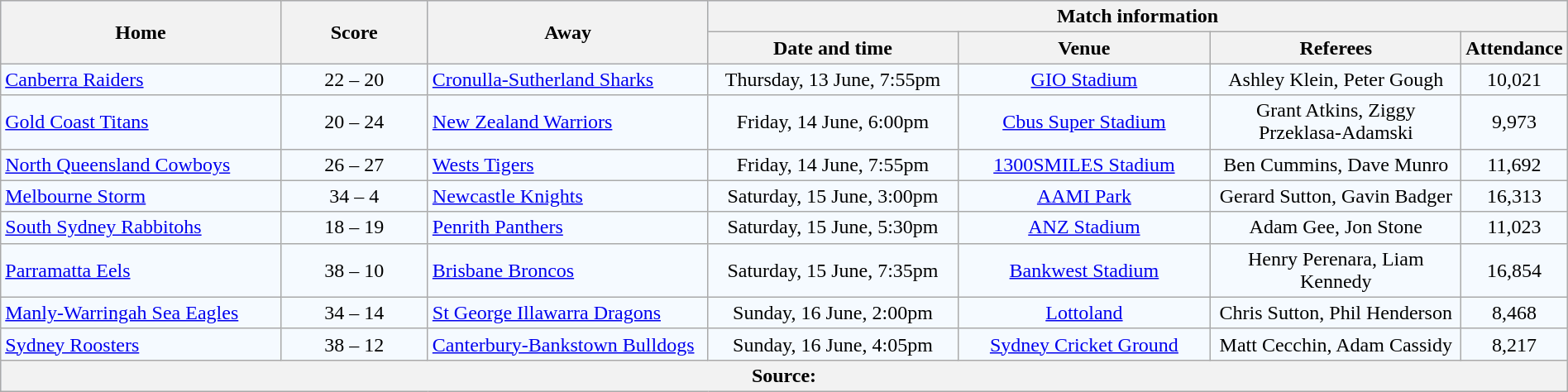<table class="wikitable" style="border-collapse:collapse; text-align:center; width:100%;">
<tr style="background:#c1d8ff;">
<th rowspan="2" style="width:19%;">Home</th>
<th rowspan="2" style="width:10%;">Score</th>
<th rowspan="2" style="width:19%;">Away</th>
<th colspan="6">Match information</th>
</tr>
<tr style="background:#efefef;">
<th width="17%">Date and time</th>
<th width="17%">Venue</th>
<th width="17%">Referees</th>
<th width="5%">Attendance</th>
</tr>
<tr style="text-align:center; background:#f5faff;">
<td align="left"> <a href='#'>Canberra Raiders</a></td>
<td>22 – 20</td>
<td align="left"> <a href='#'>Cronulla-Sutherland Sharks</a></td>
<td>Thursday, 13 June, 7:55pm</td>
<td><a href='#'>GIO Stadium</a></td>
<td>Ashley Klein, Peter Gough</td>
<td>10,021</td>
</tr>
<tr style="text-align:center; background:#f5faff;">
<td align="left"> <a href='#'>Gold Coast Titans</a></td>
<td>20 – 24</td>
<td align="left"> <a href='#'>New Zealand Warriors</a></td>
<td>Friday, 14 June, 6:00pm</td>
<td><a href='#'>Cbus Super Stadium</a></td>
<td>Grant Atkins, Ziggy Przeklasa-Adamski</td>
<td>9,973</td>
</tr>
<tr style="text-align:center; background:#f5faff;">
<td align="left"> <a href='#'>North Queensland Cowboys</a></td>
<td>26 – 27</td>
<td align="left"> <a href='#'>Wests Tigers</a></td>
<td>Friday, 14 June, 7:55pm</td>
<td><a href='#'>1300SMILES Stadium</a></td>
<td>Ben Cummins, Dave Munro</td>
<td>11,692</td>
</tr>
<tr style="text-align:center; background:#f5faff;">
<td align="left"> <a href='#'>Melbourne Storm</a></td>
<td>34 – 4</td>
<td align="left"> <a href='#'>Newcastle Knights</a></td>
<td>Saturday, 15 June, 3:00pm</td>
<td><a href='#'>AAMI Park</a></td>
<td>Gerard Sutton, Gavin Badger</td>
<td>16,313</td>
</tr>
<tr style="text-align:center; background:#f5faff;">
<td align="left"> <a href='#'>South Sydney Rabbitohs</a></td>
<td>18 – 19</td>
<td align="left"> <a href='#'>Penrith Panthers</a></td>
<td>Saturday, 15 June, 5:30pm</td>
<td><a href='#'>ANZ Stadium</a></td>
<td>Adam Gee, Jon Stone</td>
<td>11,023</td>
</tr>
<tr style="text-align:center; background:#f5faff;">
<td align="left"> <a href='#'>Parramatta Eels</a></td>
<td>38 – 10</td>
<td align="left"> <a href='#'>Brisbane Broncos</a></td>
<td>Saturday, 15 June, 7:35pm</td>
<td><a href='#'>Bankwest Stadium</a></td>
<td>Henry Perenara, Liam Kennedy</td>
<td>16,854</td>
</tr>
<tr style="text-align:center; background:#f5faff;">
<td align="left"> <a href='#'>Manly-Warringah Sea Eagles</a></td>
<td>34 – 14</td>
<td align="left"> <a href='#'>St George Illawarra Dragons</a></td>
<td>Sunday, 16 June, 2:00pm</td>
<td><a href='#'>Lottoland</a></td>
<td>Chris Sutton, Phil Henderson</td>
<td>8,468</td>
</tr>
<tr style="text-align:center; background:#f5faff;">
<td align="left"> <a href='#'>Sydney Roosters</a></td>
<td>38 – 12</td>
<td align="left"> <a href='#'>Canterbury-Bankstown Bulldogs</a></td>
<td>Sunday, 16 June, 4:05pm</td>
<td><a href='#'>Sydney Cricket Ground</a></td>
<td>Matt Cecchin, Adam Cassidy</td>
<td>8,217</td>
</tr>
<tr style="background:#c1d8ff;">
<th colspan="7">Source:</th>
</tr>
</table>
